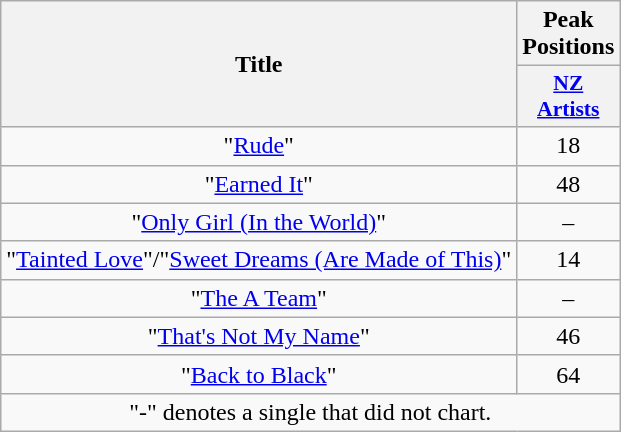<table class="wikitable plainrowheaders" style="text-align:center;">
<tr>
<th scope="col" rowspan="2">Title</th>
<th scope="col">Peak Positions</th>
</tr>
<tr>
<th scope="col" style="width:3em;font-size:90%;"><a href='#'>NZ Artists</a><br></th>
</tr>
<tr>
<td>"<a href='#'>Rude</a>"</td>
<td>18</td>
</tr>
<tr>
<td>"<a href='#'>Earned It</a>"</td>
<td>48</td>
</tr>
<tr>
<td>"<a href='#'>Only Girl (In the World)</a>"</td>
<td>–</td>
</tr>
<tr>
<td>"<a href='#'>Tainted Love</a>"/"<a href='#'>Sweet Dreams (Are Made of This)</a>"</td>
<td>14</td>
</tr>
<tr>
<td>"<a href='#'>The A Team</a>"</td>
<td>–</td>
</tr>
<tr>
<td>"<a href='#'>That's Not My Name</a>"</td>
<td>46</td>
</tr>
<tr>
<td>"<a href='#'>Back to Black</a>"</td>
<td>64</td>
</tr>
<tr>
<td colspan="6"  style="text-align:center;">"-" denotes a single that did not chart.</td>
</tr>
</table>
